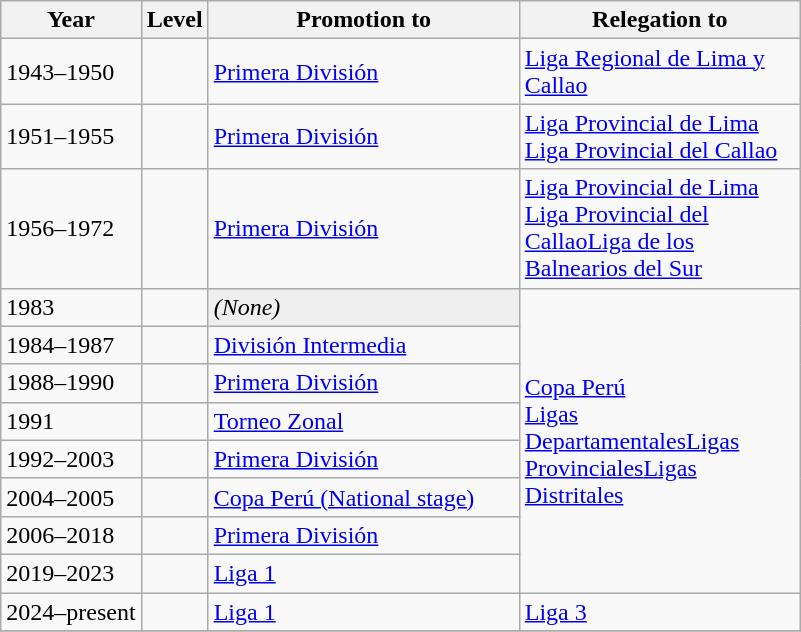<table class="wikitable sortable">
<tr>
<th width=>Year</th>
<th width=>Level</th>
<th width=200px>Promotion to</th>
<th width=180px>Relegation to</th>
</tr>
<tr>
<td>1943–1950</td>
<td></td>
<td><a href='#'>Primera División</a></td>
<td><a href='#'>Liga Regional de Lima y Callao</a></td>
</tr>
<tr>
<td>1951–1955</td>
<td></td>
<td><a href='#'>Primera División</a></td>
<td><a href='#'>Liga Provincial de Lima</a><br><a href='#'>Liga Provincial del Callao</a></td>
</tr>
<tr>
<td>1956–1972</td>
<td></td>
<td><a href='#'>Primera División</a></td>
<td><a href='#'>Liga Provincial de Lima</a><br><a href='#'>Liga Provincial del Callao</a><a href='#'>Liga de los Balnearios del Sur</a></td>
</tr>
<tr>
<td>1983</td>
<td></td>
<td style=background:#efefef><em>(None)</em></td>
<td rowspan=8 colspan="1"><a href='#'>Copa Perú</a><br><a href='#'>Ligas Departamentales</a><a href='#'>Ligas Provinciales</a><a href='#'>Ligas Distritales</a></td>
</tr>
<tr>
<td>1984–1987</td>
<td></td>
<td><a href='#'>División Intermedia</a></td>
</tr>
<tr>
<td>1988–1990</td>
<td></td>
<td><a href='#'>Primera División</a></td>
</tr>
<tr>
<td>1991</td>
<td></td>
<td><a href='#'>Torneo Zonal</a></td>
</tr>
<tr>
<td>1992–2003</td>
<td></td>
<td><a href='#'>Primera División</a></td>
</tr>
<tr>
<td>2004–2005</td>
<td></td>
<td><a href='#'>Copa Perú (National stage)</a></td>
</tr>
<tr>
<td>2006–2018</td>
<td></td>
<td><a href='#'>Primera División</a></td>
</tr>
<tr>
<td>2019–2023</td>
<td></td>
<td><a href='#'>Liga 1</a></td>
</tr>
<tr>
<td>2024–present</td>
<td></td>
<td><a href='#'>Liga 1</a></td>
<td><a href='#'>Liga 3</a></td>
</tr>
<tr>
</tr>
</table>
